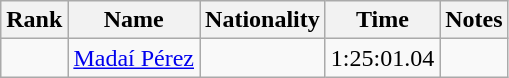<table class="wikitable sortable" style="text-align:center">
<tr>
<th>Rank</th>
<th>Name</th>
<th>Nationality</th>
<th>Time</th>
<th>Notes</th>
</tr>
<tr>
<td align=center></td>
<td align=left><a href='#'>Madaí Pérez</a></td>
<td align=left></td>
<td>1:25:01.04</td>
<td></td>
</tr>
</table>
